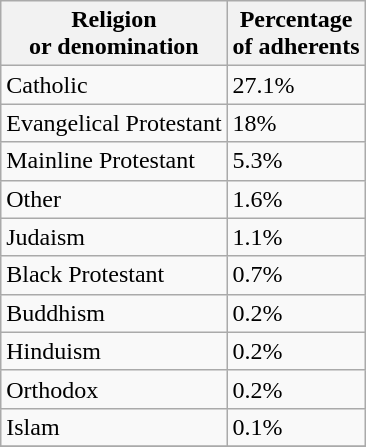<table class="wikitable sortable">
<tr>
<th>Religion<br>or denomination</th>
<th>Percentage<br> of adherents</th>
</tr>
<tr>
<td>Catholic</td>
<td>27.1%</td>
</tr>
<tr>
<td>Evangelical Protestant</td>
<td>18%</td>
</tr>
<tr>
<td>Mainline Protestant</td>
<td>5.3%</td>
</tr>
<tr>
<td>Other</td>
<td>1.6%</td>
</tr>
<tr>
<td>Judaism</td>
<td>1.1%</td>
</tr>
<tr>
<td>Black Protestant</td>
<td>0.7%</td>
</tr>
<tr>
<td>Buddhism</td>
<td>0.2%</td>
</tr>
<tr>
<td>Hinduism</td>
<td>0.2%</td>
</tr>
<tr>
<td>Orthodox</td>
<td>0.2%</td>
</tr>
<tr>
<td>Islam</td>
<td>0.1%</td>
</tr>
<tr>
</tr>
</table>
